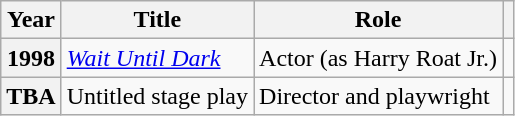<table class="wikitable plainrowheaders sortable" style="margin-right: 0;">
<tr>
<th scope="col">Year</th>
<th scope="col">Title</th>
<th scope="col">Role</th>
<th scope="col" class=unsortable></th>
</tr>
<tr>
<th scope="row">1998</th>
<td><em><a href='#'>Wait Until Dark</a></em></td>
<td>Actor (as Harry Roat Jr.)</td>
<td style="text-align: center;"></td>
</tr>
<tr>
<th scope="row">TBA</th>
<td>Untitled stage play</td>
<td>Director and playwright</td>
<td style="text-align: center;"></td>
</tr>
</table>
